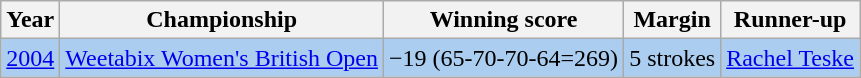<table class="wikitable">
<tr>
<th>Year</th>
<th>Championship</th>
<th>Winning score</th>
<th>Margin</th>
<th>Runner-up</th>
</tr>
<tr style="background:#ABCDEF;">
<td><a href='#'>2004</a></td>
<td><a href='#'>Weetabix Women's British Open</a></td>
<td>−19 (65-70-70-64=269)</td>
<td>5 strokes</td>
<td> <a href='#'>Rachel Teske</a></td>
</tr>
</table>
